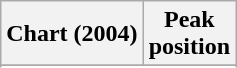<table class="wikitable sortable plainrowheaders" style="text-align:center">
<tr>
<th scope="col">Chart (2004)</th>
<th scope="col">Peak<br>position</th>
</tr>
<tr>
</tr>
<tr>
</tr>
<tr>
</tr>
</table>
